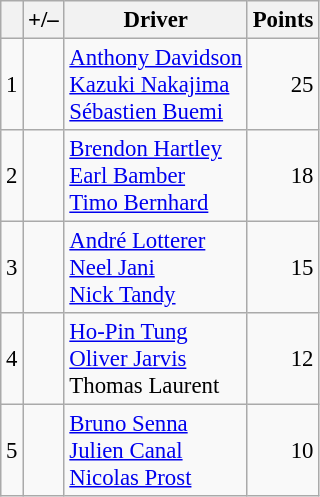<table class="wikitable" style="font-size: 95%;">
<tr>
<th scope="col"></th>
<th scope="col">+/–</th>
<th scope="col">Driver</th>
<th scope="col">Points</th>
</tr>
<tr>
<td align="center">1</td>
<td align="left"></td>
<td> <a href='#'>Anthony Davidson</a><br> <a href='#'>Kazuki Nakajima</a><br> <a href='#'>Sébastien Buemi</a></td>
<td align="right">25</td>
</tr>
<tr>
<td align="center">2</td>
<td align="left"></td>
<td> <a href='#'>Brendon Hartley</a><br> <a href='#'>Earl Bamber</a><br> <a href='#'>Timo Bernhard</a></td>
<td align="right">18</td>
</tr>
<tr>
<td align="center">3</td>
<td align="left"></td>
<td> <a href='#'>André Lotterer</a><br> <a href='#'>Neel Jani</a><br> <a href='#'>Nick Tandy</a></td>
<td align="right">15</td>
</tr>
<tr>
<td align="center">4</td>
<td align="left"></td>
<td> <a href='#'>Ho-Pin Tung</a><br> <a href='#'>Oliver Jarvis</a><br> Thomas Laurent</td>
<td align="right">12</td>
</tr>
<tr>
<td align="center">5</td>
<td align="left"></td>
<td> <a href='#'>Bruno Senna</a><br> <a href='#'>Julien Canal</a><br> <a href='#'>Nicolas Prost</a></td>
<td align="right">10</td>
</tr>
</table>
